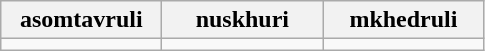<table class="wikitable" style="width:100">
<tr>
<th width="100">asomtavruli</th>
<th width="100">nuskhuri</th>
<th width="100">mkhedruli</th>
</tr>
<tr>
<td align="center"></td>
<td align="center"></td>
<td align="center"></td>
</tr>
</table>
